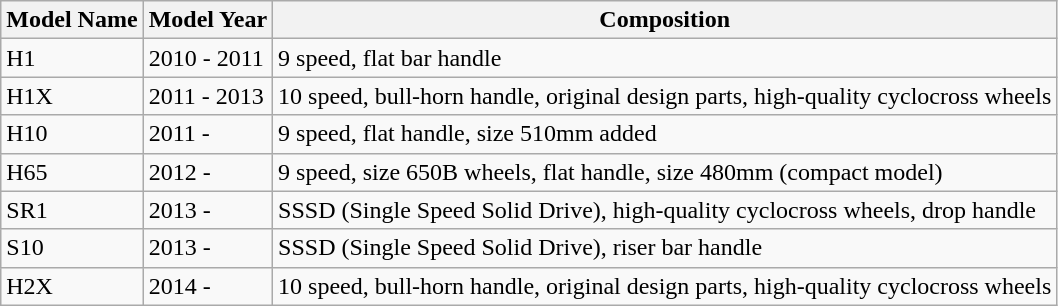<table class="wikitable mw-collapsible">
<tr>
<th>Model Name</th>
<th>Model Year</th>
<th>Composition</th>
</tr>
<tr>
<td>H1</td>
<td>2010 - 2011</td>
<td>9 speed, flat bar handle</td>
</tr>
<tr>
<td>H1X</td>
<td>2011 - 2013</td>
<td>10 speed, bull-horn handle, original design parts, high-quality cyclocross wheels</td>
</tr>
<tr>
<td>H10</td>
<td>2011 -</td>
<td>9 speed, flat handle, size 510mm added</td>
</tr>
<tr>
<td>H65</td>
<td>2012 -</td>
<td>9 speed, size 650B wheels, flat handle, size 480mm (compact model)</td>
</tr>
<tr>
<td>SR1</td>
<td>2013 -</td>
<td>SSSD (Single Speed Solid Drive), high-quality cyclocross wheels, drop handle</td>
</tr>
<tr>
<td>S10</td>
<td>2013 -</td>
<td>SSSD (Single Speed Solid Drive), riser bar handle</td>
</tr>
<tr>
<td>H2X</td>
<td>2014 -</td>
<td>10 speed, bull-horn handle, original design parts, high-quality cyclocross wheels</td>
</tr>
</table>
